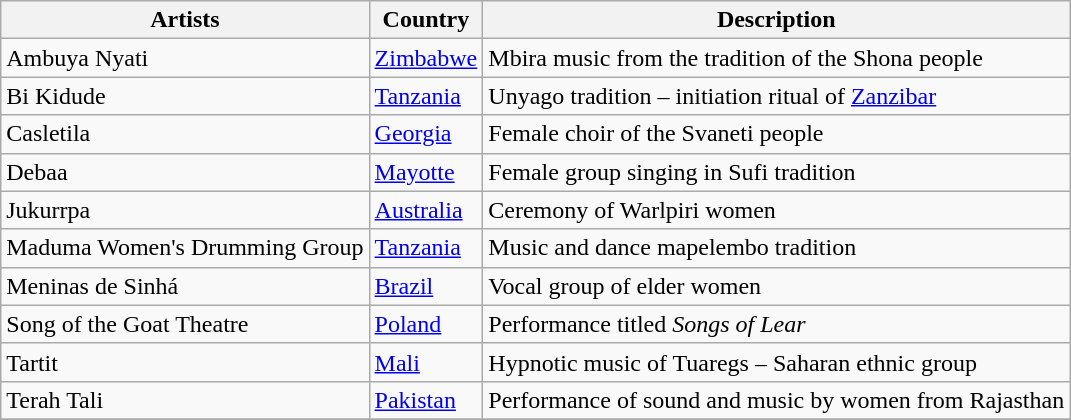<table class="wikitable">
<tr>
<th>Artists</th>
<th>Country</th>
<th>Description</th>
</tr>
<tr>
<td>Ambuya Nyati</td>
<td><a href='#'>Zimbabwe</a></td>
<td>Mbira music from the tradition of the Shona people</td>
</tr>
<tr>
<td>Bi Kidude</td>
<td><a href='#'>Tanzania</a></td>
<td>Unyago tradition – initiation ritual of <a href='#'>Zanzibar</a></td>
</tr>
<tr>
<td>Casletila</td>
<td><a href='#'>Georgia</a></td>
<td>Female choir of the Svaneti people</td>
</tr>
<tr>
<td>Debaa</td>
<td><a href='#'>Mayotte</a></td>
<td>Female group singing in Sufi tradition</td>
</tr>
<tr>
<td>Jukurrpa</td>
<td><a href='#'>Australia</a></td>
<td>Ceremony of Warlpiri women</td>
</tr>
<tr>
<td>Maduma Women's Drumming Group</td>
<td><a href='#'>Tanzania</a></td>
<td>Music and dance mapelembo tradition</td>
</tr>
<tr>
<td>Meninas de Sinhá</td>
<td><a href='#'>Brazil</a></td>
<td>Vocal group of elder women</td>
</tr>
<tr>
<td>Song of the Goat Theatre</td>
<td><a href='#'>Poland</a></td>
<td>Performance titled <em>Songs of Lear</em></td>
</tr>
<tr>
<td>Tartit</td>
<td><a href='#'>Mali</a></td>
<td>Hypnotic music of Tuaregs – Saharan ethnic group</td>
</tr>
<tr>
<td>Terah Tali</td>
<td><a href='#'>Pakistan</a></td>
<td>Performance of sound and music by women from Rajasthan</td>
</tr>
<tr>
</tr>
</table>
